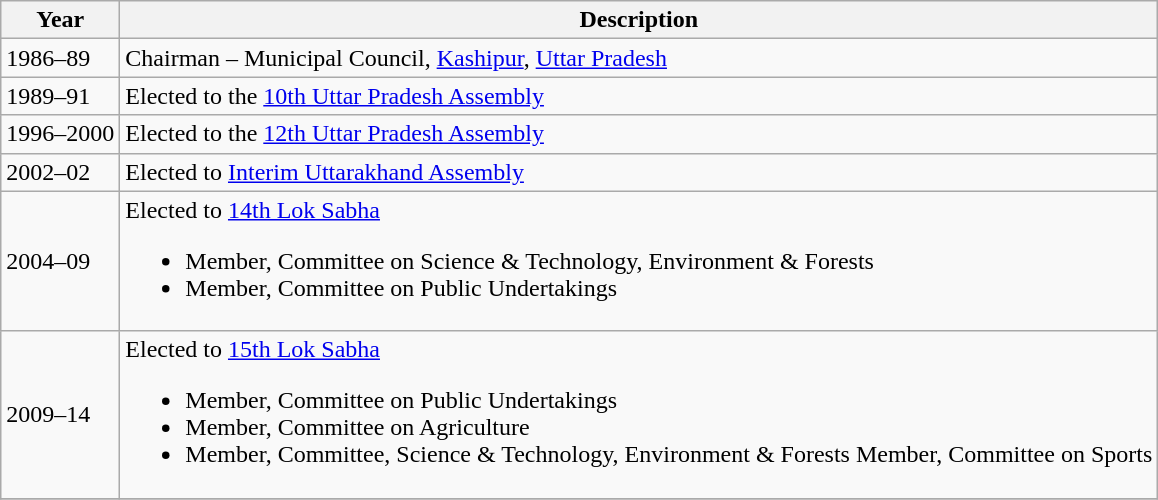<table class="wikitable">
<tr>
<th>Year</th>
<th>Description</th>
</tr>
<tr>
<td>1986–89</td>
<td>Chairman – Municipal Council, <a href='#'>Kashipur</a>, <a href='#'>Uttar Pradesh</a></td>
</tr>
<tr>
<td>1989–91</td>
<td>Elected to the <a href='#'>10th Uttar Pradesh Assembly</a></td>
</tr>
<tr>
<td>1996–2000</td>
<td>Elected to the <a href='#'>12th Uttar Pradesh Assembly</a></td>
</tr>
<tr>
<td>2002–02</td>
<td>Elected to <a href='#'>Interim Uttarakhand Assembly</a></td>
</tr>
<tr>
<td>2004–09</td>
<td>Elected to <a href='#'>14th Lok Sabha</a><br><ul><li>Member, Committee on Science & Technology, Environment & Forests</li><li>Member, Committee on Public Undertakings</li></ul></td>
</tr>
<tr>
<td>2009–14</td>
<td>Elected to <a href='#'>15th Lok Sabha</a><br><ul><li>Member, Committee on Public Undertakings</li><li>Member, Committee on Agriculture</li><li>Member, Committee, Science & Technology, Environment & Forests Member, Committee on Sports</li></ul></td>
</tr>
<tr>
</tr>
</table>
